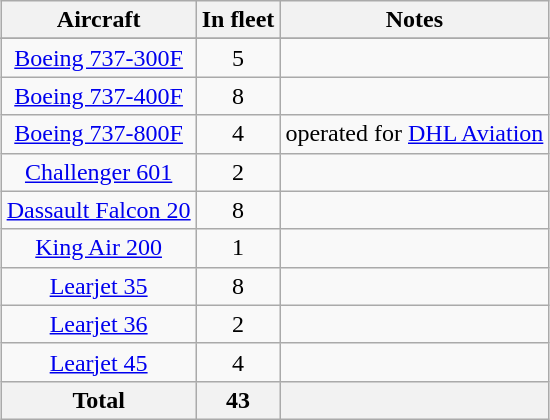<table class="wikitable" style="margin:0.5em auto; text-align:center">
<tr>
<th>Aircraft</th>
<th>In fleet</th>
<th>Notes</th>
</tr>
<tr>
</tr>
<tr>
<td><a href='#'>Boeing 737-300F</a></td>
<td align="center">5</td>
<td></td>
</tr>
<tr>
<td><a href='#'>Boeing 737-400F</a></td>
<td align="center">8</td>
<td></td>
</tr>
<tr>
<td><a href='#'>Boeing 737-800F</a></td>
<td align="center">4</td>
<td>operated for <a href='#'>DHL Aviation</a></td>
</tr>
<tr>
<td><a href='#'>Challenger 601</a></td>
<td align="center">2</td>
<td></td>
</tr>
<tr>
<td><a href='#'>Dassault Falcon 20</a></td>
<td align="center">8</td>
<td></td>
</tr>
<tr>
<td><a href='#'>King Air 200</a></td>
<td align="center">1</td>
<td></td>
</tr>
<tr>
<td><a href='#'>Learjet 35</a></td>
<td align="center">8</td>
<td></td>
</tr>
<tr>
<td><a href='#'>Learjet 36</a></td>
<td align="center">2</td>
<td></td>
</tr>
<tr>
<td><a href='#'>Learjet 45</a></td>
<td align="center">4</td>
<td></td>
</tr>
<tr>
<th>Total</th>
<th>43</th>
<th></th>
</tr>
</table>
